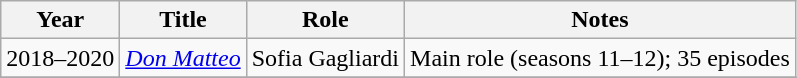<table class="wikitable sortable">
<tr>
<th>Year</th>
<th>Title</th>
<th>Role</th>
<th class="unsortable">Notes</th>
</tr>
<tr>
<td>2018–2020</td>
<td><em><a href='#'>Don Matteo</a></em></td>
<td>Sofia Gagliardi</td>
<td>Main role (seasons 11–12); 35 episodes</td>
</tr>
<tr>
</tr>
</table>
